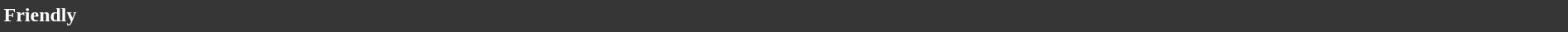<table style="width:100%; background:#363636; color:white;">
<tr>
<td><strong>Friendly</strong></td>
</tr>
<tr>
</tr>
</table>
